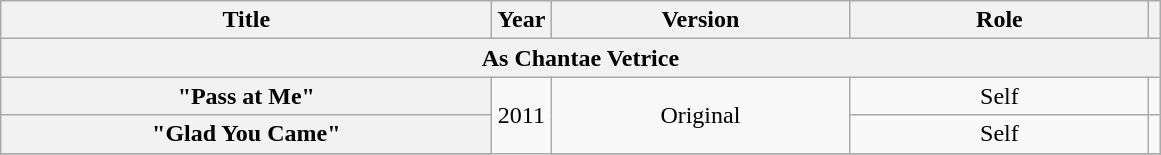<table class="wikitable plainrowheaders" style="text-align:center;">
<tr>
<th scope="col" style="width:20em;">Title</th>
<th scope="col">Year</th>
<th scope="col" style="width:12em;">Version</th>
<th scope="col" style="width:12em;">Role</th>
<th scope="col"></th>
</tr>
<tr>
<th scope="col" colspan="5">As Chantae Vetrice</th>
</tr>
<tr>
<th scope="row">"Pass at Me" </th>
<td rowspan="3">2011</td>
<td rowspan="2">Original</td>
<td>Self</td>
<td></td>
</tr>
<tr>
<th scope="row">"Glad You Came" </th>
<td>Self</td>
<td><br></td>
</tr>
<tr>
</tr>
</table>
